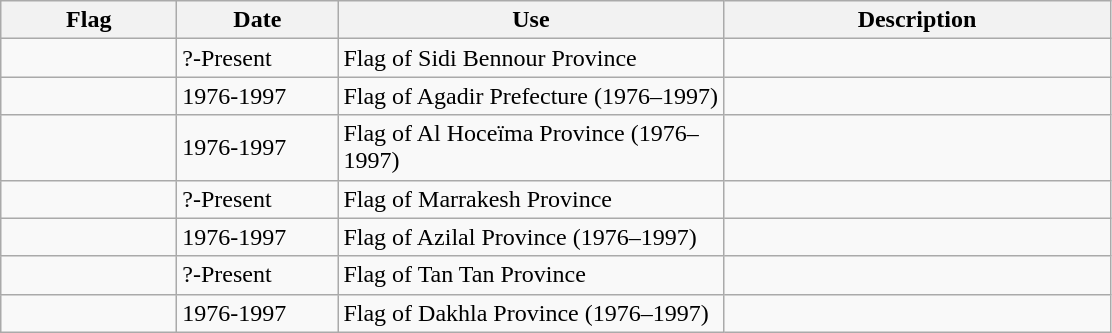<table class="wikitable">
<tr>
<th style="width:110px">Flag</th>
<th style="width:100px">Date</th>
<th style="width:250px">Use</th>
<th style="width:250px">Description</th>
</tr>
<tr>
<td></td>
<td>?-Present</td>
<td>Flag of Sidi Bennour Province</td>
<td></td>
</tr>
<tr>
<td></td>
<td>1976-1997</td>
<td>Flag of Agadir Prefecture (1976–1997)</td>
<td></td>
</tr>
<tr>
<td></td>
<td>1976-1997</td>
<td>Flag of Al Hoceïma Province (1976–1997)</td>
<td></td>
</tr>
<tr>
<td></td>
<td>?-Present</td>
<td>Flag of Marrakesh Province</td>
<td></td>
</tr>
<tr>
<td></td>
<td>1976-1997</td>
<td>Flag of Azilal Province (1976–1997)</td>
<td></td>
</tr>
<tr>
<td></td>
<td>?-Present</td>
<td>Flag of Tan Tan Province</td>
<td></td>
</tr>
<tr>
<td></td>
<td>1976-1997</td>
<td>Flag of Dakhla Province (1976–1997)</td>
<td></td>
</tr>
</table>
